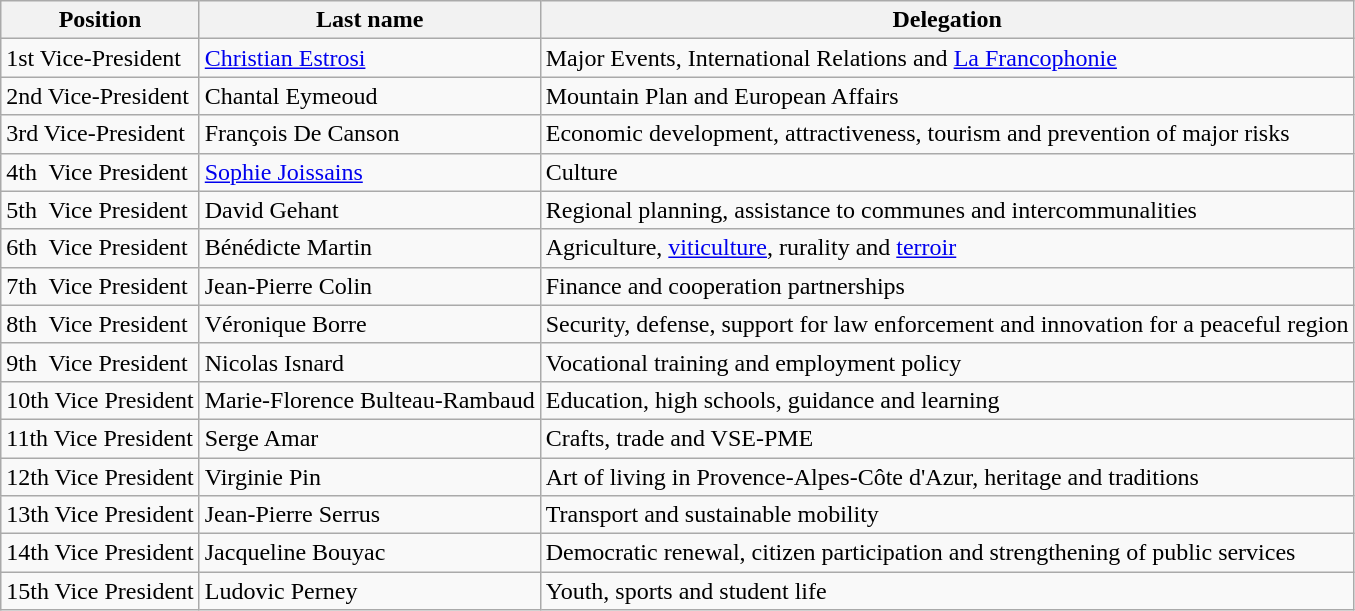<table class="wikitable">
<tr>
<th>Position</th>
<th>Last name</th>
<th>Delegation</th>
</tr>
<tr>
<td>1st Vice-President</td>
<td><a href='#'>Christian Estrosi</a></td>
<td>Major Events, International Relations and <a href='#'>La Francophonie</a></td>
</tr>
<tr>
<td><abbr>2nd</abbr> Vice-President</td>
<td>Chantal Eymeoud</td>
<td>Mountain Plan and European Affairs</td>
</tr>
<tr>
<td><abbr>3rd</abbr> Vice-President</td>
<td>François De Canson</td>
<td>Economic development, attractiveness, tourism and prevention of major risks</td>
</tr>
<tr>
<td><abbr>4th</abbr>  Vice President</td>
<td><a href='#'>Sophie Joissains</a></td>
<td>Culture</td>
</tr>
<tr>
<td><abbr>5th</abbr>  Vice President</td>
<td>David Gehant</td>
<td>Regional planning, assistance to communes and intercommunalities</td>
</tr>
<tr>
<td><abbr>6th</abbr>  Vice President</td>
<td>Bénédicte Martin</td>
<td>Agriculture, <a href='#'>viticulture</a>, rurality and <a href='#'>terroir</a></td>
</tr>
<tr>
<td><abbr>7th</abbr>  Vice President</td>
<td>Jean-Pierre Colin</td>
<td>Finance and cooperation partnerships</td>
</tr>
<tr>
<td><abbr>8th</abbr>  Vice President</td>
<td>Véronique Borre</td>
<td>Security, defense, support for law enforcement and innovation for a peaceful region</td>
</tr>
<tr>
<td><abbr>9th</abbr>  Vice President</td>
<td>Nicolas Isnard</td>
<td>Vocational training and employment policy</td>
</tr>
<tr>
<td><abbr>10th</abbr> Vice President</td>
<td>Marie-Florence Bulteau-Rambaud</td>
<td>Education, high schools, guidance and learning</td>
</tr>
<tr>
<td><abbr>11th</abbr> Vice President</td>
<td>Serge Amar</td>
<td>Crafts, trade and VSE-PME</td>
</tr>
<tr>
<td><abbr>12th</abbr> Vice President</td>
<td>Virginie Pin</td>
<td>Art of living in Provence-Alpes-Côte d'Azur, heritage and traditions</td>
</tr>
<tr>
<td><abbr>13th</abbr> Vice President</td>
<td>Jean-Pierre Serrus</td>
<td>Transport and sustainable mobility</td>
</tr>
<tr>
<td><abbr>14th</abbr> Vice President</td>
<td>Jacqueline Bouyac</td>
<td>Democratic renewal, citizen participation and strengthening of public services</td>
</tr>
<tr>
<td><abbr>15th</abbr> Vice President</td>
<td>Ludovic Perney</td>
<td>Youth, sports and student life</td>
</tr>
</table>
